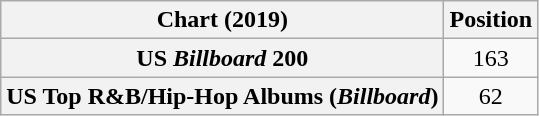<table class="wikitable sortable plainrowheaders" style="text-align:center">
<tr>
<th scope="col">Chart (2019)</th>
<th scope="col">Position</th>
</tr>
<tr>
<th scope="row">US <em>Billboard</em> 200</th>
<td>163</td>
</tr>
<tr>
<th scope="row">US Top R&B/Hip-Hop Albums (<em>Billboard</em>)</th>
<td>62</td>
</tr>
</table>
